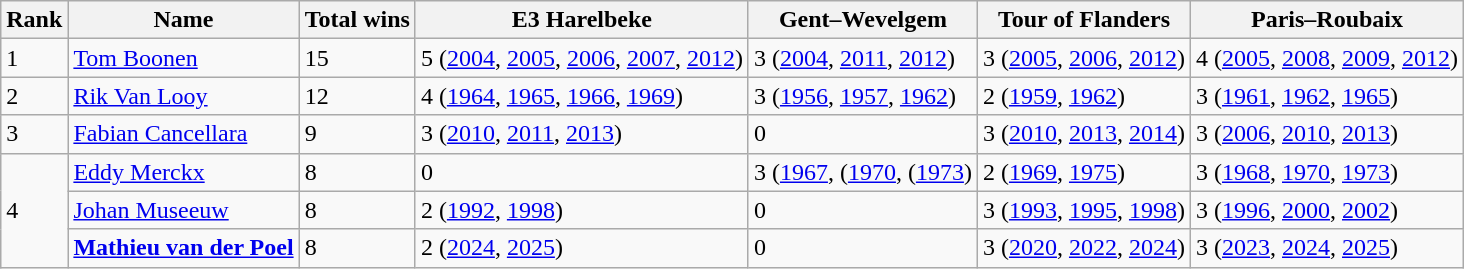<table class="wikitable sortable">
<tr>
<th>Rank</th>
<th>Name</th>
<th>Total wins</th>
<th>E3 Harelbeke</th>
<th>Gent–Wevelgem</th>
<th>Tour of Flanders</th>
<th>Paris–Roubaix</th>
</tr>
<tr>
<td>1</td>
<td><a href='#'>Tom Boonen</a></td>
<td>15</td>
<td>5 (<a href='#'>2004</a>, <a href='#'>2005</a>, <a href='#'>2006</a>, <a href='#'>2007</a>, <a href='#'>2012</a>)</td>
<td>3 (<a href='#'>2004</a>, <a href='#'>2011</a>, <a href='#'>2012</a>)</td>
<td>3 (<a href='#'>2005</a>, <a href='#'>2006</a>, <a href='#'>2012</a>)</td>
<td>4 (<a href='#'>2005</a>, <a href='#'>2008</a>, <a href='#'>2009</a>, <a href='#'>2012</a>)</td>
</tr>
<tr>
<td>2</td>
<td><a href='#'>Rik Van Looy</a></td>
<td>12</td>
<td>4 (<a href='#'>1964</a>, <a href='#'>1965</a>, <a href='#'>1966</a>, <a href='#'>1969</a>)</td>
<td>3 (<a href='#'>1956</a>, <a href='#'>1957</a>, <a href='#'>1962</a>)</td>
<td>2 (<a href='#'>1959</a>, <a href='#'>1962</a>)</td>
<td>3 (<a href='#'>1961</a>, <a href='#'>1962</a>, <a href='#'>1965</a>)</td>
</tr>
<tr>
<td>3</td>
<td><a href='#'>Fabian Cancellara</a></td>
<td>9</td>
<td>3 (<a href='#'>2010</a>, <a href='#'>2011</a>, <a href='#'>2013</a>)</td>
<td>0</td>
<td>3 (<a href='#'>2010</a>, <a href='#'>2013</a>, <a href='#'>2014</a>)</td>
<td>3 (<a href='#'>2006</a>, <a href='#'>2010</a>, <a href='#'>2013</a>)</td>
</tr>
<tr>
<td rowspan=3>4</td>
<td><a href='#'>Eddy Merckx</a></td>
<td>8</td>
<td>0</td>
<td>3 (<a href='#'>1967</a>, (<a href='#'>1970</a>, (<a href='#'>1973</a>)</td>
<td>2 (<a href='#'>1969</a>, <a href='#'>1975</a>)</td>
<td>3 (<a href='#'>1968</a>, <a href='#'>1970</a>, <a href='#'>1973</a>)</td>
</tr>
<tr>
<td><a href='#'>Johan Museeuw</a></td>
<td>8</td>
<td>2 (<a href='#'>1992</a>, <a href='#'>1998</a>)</td>
<td>0</td>
<td>3 (<a href='#'>1993</a>, <a href='#'>1995</a>, <a href='#'>1998</a>)</td>
<td>3 (<a href='#'>1996</a>, <a href='#'>2000</a>, <a href='#'>2002</a>)</td>
</tr>
<tr>
<td><strong><a href='#'>Mathieu van der Poel</a></strong></td>
<td>8</td>
<td>2 (<a href='#'>2024</a>, <a href='#'>2025</a>)</td>
<td>0</td>
<td>3 (<a href='#'>2020</a>, <a href='#'>2022</a>, <a href='#'>2024</a>)</td>
<td>3 (<a href='#'>2023</a>, <a href='#'>2024</a>, <a href='#'>2025</a>)</td>
</tr>
</table>
